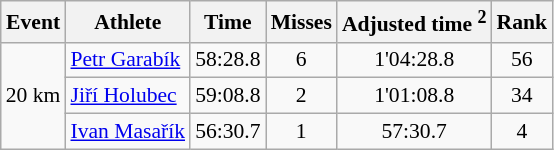<table class="wikitable" style="font-size:90%">
<tr>
<th>Event</th>
<th>Athlete</th>
<th>Time</th>
<th>Misses</th>
<th>Adjusted time <sup>2</sup></th>
<th>Rank</th>
</tr>
<tr>
<td rowspan="3">20 km</td>
<td><a href='#'>Petr Garabík</a></td>
<td align="center">58:28.8</td>
<td align="center">6</td>
<td align="center">1'04:28.8</td>
<td align="center">56</td>
</tr>
<tr>
<td><a href='#'>Jiří Holubec</a></td>
<td align="center">59:08.8</td>
<td align="center">2</td>
<td align="center">1'01:08.8</td>
<td align="center">34</td>
</tr>
<tr>
<td><a href='#'>Ivan Masařík</a></td>
<td align="center">56:30.7</td>
<td align="center">1</td>
<td align="center">57:30.7</td>
<td align="center">4</td>
</tr>
</table>
